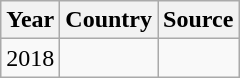<table class="wikitable">
<tr>
<th>Year</th>
<th>Country</th>
<th>Source</th>
</tr>
<tr>
<td>2018</td>
<td></td>
<td></td>
</tr>
</table>
